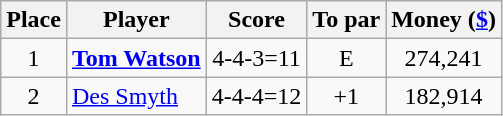<table class="wikitable">
<tr>
<th>Place</th>
<th>Player</th>
<th>Score</th>
<th>To par</th>
<th>Money (<a href='#'>$</a>)</th>
</tr>
<tr>
<td align=center>1</td>
<td> <strong><a href='#'>Tom Watson</a></strong></td>
<td align=center>4-4-3=11</td>
<td align="center">E</td>
<td align="center">274,241</td>
</tr>
<tr>
<td align="center">2</td>
<td> <a href='#'>Des Smyth</a></td>
<td align="center">4-4-4=12</td>
<td align="center">+1</td>
<td align="center">182,914</td>
</tr>
</table>
